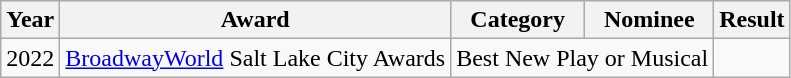<table class="wikitable">
<tr>
<th>Year</th>
<th>Award</th>
<th>Category</th>
<th>Nominee</th>
<th>Result</th>
</tr>
<tr>
<td>2022</td>
<td><a href='#'>BroadwayWorld</a> Salt Lake City Awards</td>
<td colspan="2">Best New Play or Musical</td>
<td></td>
</tr>
</table>
